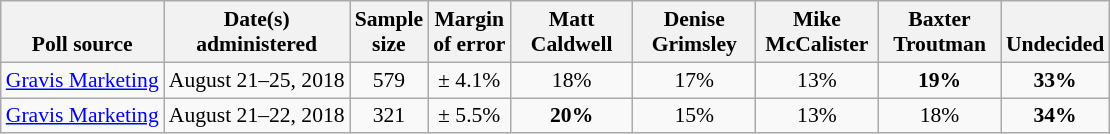<table class="wikitable" style="font-size:90%;text-align:center;">
<tr valign=bottom>
<th>Poll source</th>
<th>Date(s)<br>administered</th>
<th>Sample<br>size</th>
<th>Margin<br>of error</th>
<th style="width:75px;">Matt<br>Caldwell</th>
<th style="width:75px;">Denise<br>Grimsley</th>
<th style="width:75px;">Mike<br>McCalister</th>
<th style="width:75px;">Baxter<br>Troutman</th>
<th>Undecided</th>
</tr>
<tr>
<td><a href='#'>Gravis Marketing</a></td>
<td align=center>August 21–25, 2018</td>
<td align=center>579</td>
<td align=center>± 4.1%</td>
<td align=center>18%</td>
<td align=center>17%</td>
<td align=center>13%</td>
<td><strong>19%</strong></td>
<td><strong>33%</strong></td>
</tr>
<tr>
<td><a href='#'>Gravis Marketing</a></td>
<td align=center>August 21–22, 2018</td>
<td align=center>321</td>
<td align=center>± 5.5%</td>
<td><strong>20%</strong></td>
<td align=center>15%</td>
<td align=center>13%</td>
<td align=center>18%</td>
<td><strong>34%</strong></td>
</tr>
</table>
